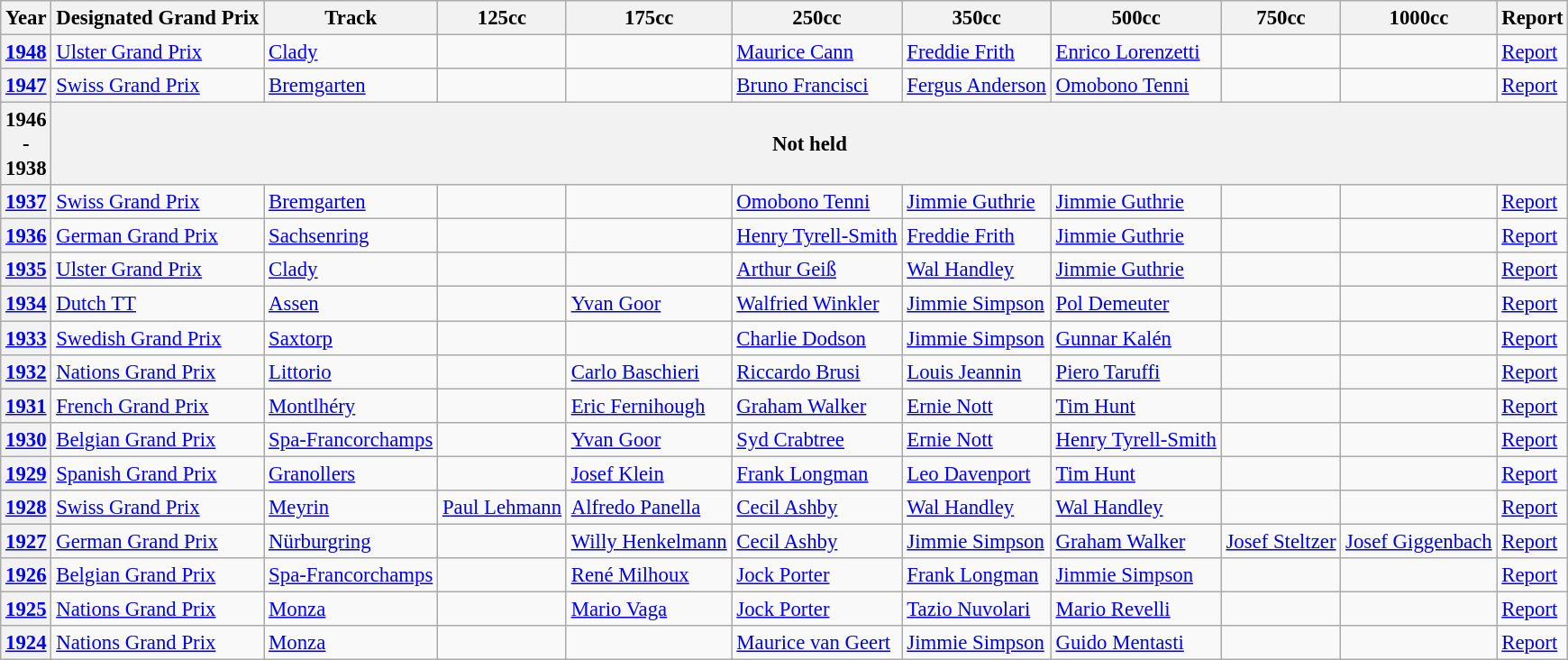<table class="wikitable" style="font-size: 95%;">
<tr>
<th>Year</th>
<th>Designated Grand Prix</th>
<th>Track</th>
<th>125cc</th>
<th>175cc</th>
<th>250cc</th>
<th>350cc</th>
<th>500cc</th>
<th>750cc</th>
<th>1000cc</th>
<th>Report</th>
</tr>
<tr>
<th><a href='#'>1948</a></th>
<td> <a href='#'>Ulster Grand Prix</a></td>
<td><a href='#'>Clady</a></td>
<td></td>
<td></td>
<td> <a href='#'>Maurice Cann</a></td>
<td> <a href='#'>Freddie Frith</a></td>
<td> <a href='#'>Enrico Lorenzetti</a></td>
<td></td>
<td></td>
<td><a href='#'>Report</a></td>
</tr>
<tr>
<th><a href='#'>1947</a></th>
<td> <a href='#'>Swiss Grand Prix</a></td>
<td><a href='#'>Bremgarten</a></td>
<td></td>
<td></td>
<td> <a href='#'>Bruno Francisci</a></td>
<td> <a href='#'>Fergus Anderson</a></td>
<td> <a href='#'>Omobono Tenni</a></td>
<td></td>
<td></td>
<td><a href='#'>Report</a></td>
</tr>
<tr>
<th>1946<br>-<br>1938</th>
<th colspan=10>Not held</th>
</tr>
<tr>
<th><a href='#'>1937</a></th>
<td> <a href='#'>Swiss Grand Prix</a></td>
<td><a href='#'>Bremgarten</a></td>
<td></td>
<td></td>
<td> <a href='#'>Omobono Tenni</a></td>
<td> <a href='#'>Jimmie Guthrie</a></td>
<td> <a href='#'>Jimmie Guthrie</a></td>
<td></td>
<td></td>
<td><a href='#'>Report</a></td>
</tr>
<tr>
<th><a href='#'>1936</a></th>
<td> <a href='#'>German Grand Prix</a></td>
<td><a href='#'>Sachsenring</a></td>
<td></td>
<td></td>
<td> <a href='#'>Henry Tyrell-Smith</a></td>
<td> <a href='#'>Freddie Frith</a></td>
<td> <a href='#'>Jimmie Guthrie</a></td>
<td></td>
<td></td>
<td><a href='#'>Report</a></td>
</tr>
<tr>
<th><a href='#'>1935</a></th>
<td> <a href='#'>Ulster Grand Prix</a></td>
<td><a href='#'>Clady</a></td>
<td></td>
<td></td>
<td> <a href='#'>Arthur Geiß</a></td>
<td> <a href='#'>Wal Handley</a></td>
<td> <a href='#'>Jimmie Guthrie</a></td>
<td></td>
<td></td>
<td><a href='#'>Report</a></td>
</tr>
<tr>
<th><a href='#'>1934</a></th>
<td> <a href='#'>Dutch TT</a></td>
<td><a href='#'>Assen</a></td>
<td></td>
<td> <a href='#'>Yvan Goor</a></td>
<td> <a href='#'>Walfried Winkler</a></td>
<td> <a href='#'>Jimmie Simpson</a></td>
<td> <a href='#'>Pol Demeuter</a></td>
<td></td>
<td></td>
<td><a href='#'>Report</a></td>
</tr>
<tr>
<th><a href='#'>1933</a></th>
<td> <a href='#'>Swedish Grand Prix</a></td>
<td><a href='#'>Saxtorp</a></td>
<td></td>
<td></td>
<td> <a href='#'>Charlie Dodson</a></td>
<td> <a href='#'>Jimmie Simpson</a></td>
<td> <a href='#'>Gunnar Kalén</a></td>
<td></td>
<td></td>
<td><a href='#'>Report</a></td>
</tr>
<tr>
<th><a href='#'>1932</a></th>
<td> <a href='#'>Nations Grand Prix</a></td>
<td><a href='#'>Littorio</a></td>
<td></td>
<td> <a href='#'>Carlo Baschieri</a></td>
<td> <a href='#'>Riccardo Brusi</a></td>
<td> <a href='#'>Louis Jeannin</a></td>
<td> <a href='#'>Piero Taruffi</a></td>
<td></td>
<td></td>
<td><a href='#'>Report</a></td>
</tr>
<tr>
<th><a href='#'>1931</a></th>
<td> <a href='#'>French Grand Prix</a></td>
<td><a href='#'>Montlhéry</a></td>
<td></td>
<td> <a href='#'>Eric Fernihough</a></td>
<td> <a href='#'>Graham Walker</a></td>
<td> <a href='#'>Ernie Nott</a></td>
<td> <a href='#'>Tim Hunt</a></td>
<td></td>
<td></td>
<td><a href='#'>Report</a></td>
</tr>
<tr>
<th><a href='#'>1930</a></th>
<td> <a href='#'>Belgian Grand Prix</a></td>
<td><a href='#'>Spa-Francorchamps</a></td>
<td></td>
<td> <a href='#'>Yvan Goor</a></td>
<td> <a href='#'>Syd Crabtree</a></td>
<td> <a href='#'>Ernie Nott</a></td>
<td> <a href='#'>Henry Tyrell-Smith</a></td>
<td></td>
<td></td>
<td><a href='#'>Report</a></td>
</tr>
<tr>
<th><a href='#'>1929</a></th>
<td> <a href='#'>Spanish Grand Prix</a></td>
<td><a href='#'>Granollers</a></td>
<td></td>
<td> <a href='#'>Josef Klein</a></td>
<td> <a href='#'>Frank Longman</a></td>
<td> <a href='#'>Leo Davenport</a></td>
<td> <a href='#'>Tim Hunt</a></td>
<td></td>
<td></td>
<td><a href='#'>Report</a></td>
</tr>
<tr>
<th><a href='#'>1928</a></th>
<td> <a href='#'>Swiss Grand Prix</a></td>
<td><a href='#'>Meyrin</a></td>
<td> <a href='#'>Paul Lehmann</a></td>
<td> <a href='#'>Alfredo Panella</a></td>
<td> <a href='#'>Cecil Ashby</a></td>
<td> <a href='#'>Wal Handley</a></td>
<td> <a href='#'>Wal Handley</a></td>
<td></td>
<td></td>
<td><a href='#'>Report</a></td>
</tr>
<tr>
<th><a href='#'>1927</a></th>
<td> <a href='#'>German Grand Prix</a></td>
<td><a href='#'>Nürburgring</a></td>
<td></td>
<td> <a href='#'>Willy Henkelmann</a></td>
<td> <a href='#'>Cecil Ashby</a></td>
<td> <a href='#'>Jimmie Simpson</a></td>
<td> <a href='#'>Graham Walker</a></td>
<td> <a href='#'>Josef Steltzer</a></td>
<td> <a href='#'>Josef Giggenbach</a></td>
<td><a href='#'>Report</a></td>
</tr>
<tr>
<th><a href='#'>1926</a></th>
<td> <a href='#'>Belgian Grand Prix</a></td>
<td><a href='#'>Spa-Francorchamps</a></td>
<td></td>
<td> <a href='#'>René Milhoux</a></td>
<td> <a href='#'>Jock Porter</a></td>
<td> <a href='#'>Frank Longman</a></td>
<td> <a href='#'>Jimmie Simpson</a></td>
<td></td>
<td></td>
<td><a href='#'>Report</a></td>
</tr>
<tr>
<th><a href='#'>1925</a></th>
<td> <a href='#'>Nations Grand Prix</a></td>
<td><a href='#'>Monza</a></td>
<td></td>
<td> <a href='#'>Mario Vaga</a></td>
<td> <a href='#'>Jock Porter</a></td>
<td> <a href='#'>Tazio Nuvolari</a></td>
<td> <a href='#'>Mario Revelli</a></td>
<td></td>
<td></td>
<td><a href='#'>Report</a></td>
</tr>
<tr>
<th><a href='#'>1924</a></th>
<td> <a href='#'>Nations Grand Prix</a></td>
<td><a href='#'>Monza</a></td>
<td></td>
<td></td>
<td> <a href='#'>Maurice van Geert</a></td>
<td> <a href='#'>Jimmie Simpson</a></td>
<td> <a href='#'>Guido Mentasti</a></td>
<td></td>
<td></td>
<td><a href='#'>Report</a></td>
</tr>
</table>
